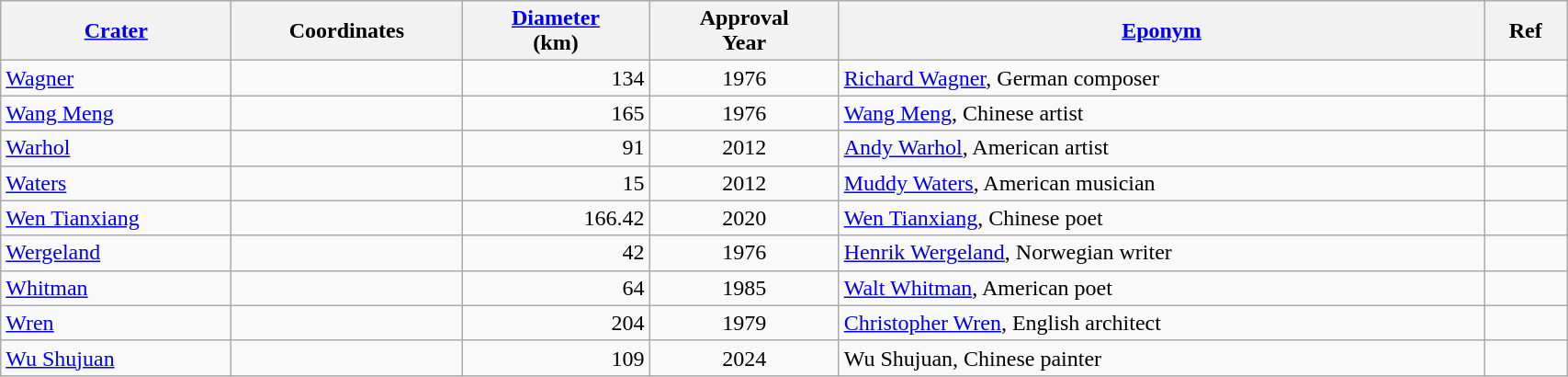<table class="wikitable sortable" style="min-width: 90%">
<tr>
<th style="width:10em"><a href='#'>Crater</a></th>
<th style="width:10em">Coordinates</th>
<th><a href='#'>Diameter</a><br>(km)</th>
<th>Approval<br>Year</th>
<th class="unsortable"><a href='#'>Eponym</a></th>
<th class="unsortable">Ref</th>
</tr>
<tr id="Wagner">
<td><a href='#'>Wagner</a></td>
<td></td>
<td align=right>134</td>
<td align=center>1976</td>
<td><a href='#'>Richard Wagner</a>, German composer</td>
<td></td>
</tr>
<tr id="Wang Meng">
<td><a href='#'>Wang Meng</a></td>
<td></td>
<td align=right>165</td>
<td align=center>1976</td>
<td><a href='#'>Wang Meng</a>, Chinese artist</td>
<td></td>
</tr>
<tr id="Warhol">
<td><a href='#'>Warhol</a></td>
<td></td>
<td align=right>91</td>
<td align=center>2012</td>
<td><a href='#'>Andy Warhol</a>, American artist</td>
<td></td>
</tr>
<tr id="Waters">
<td><a href='#'>Waters</a></td>
<td></td>
<td align=right>15</td>
<td align=center>2012</td>
<td><a href='#'>Muddy Waters</a>, American musician</td>
<td></td>
</tr>
<tr id="Wen Tianxiang">
<td><a href='#'>Wen Tianxiang</a></td>
<td></td>
<td align=right>166.42</td>
<td align=center>2020</td>
<td><a href='#'>Wen Tianxiang</a>, Chinese poet</td>
<td></td>
</tr>
<tr id="Wergeland">
<td><a href='#'>Wergeland</a></td>
<td></td>
<td align=right>42</td>
<td align=center>1976</td>
<td><a href='#'>Henrik Wergeland</a>, Norwegian writer</td>
<td></td>
</tr>
<tr id="Whitman">
<td><a href='#'>Whitman</a></td>
<td></td>
<td align=right>64</td>
<td align=center>1985</td>
<td><a href='#'>Walt Whitman</a>, American poet</td>
<td></td>
</tr>
<tr id="Wren">
<td><a href='#'>Wren</a></td>
<td></td>
<td align=right>204</td>
<td align=center>1979</td>
<td><a href='#'>Christopher Wren</a>, English architect</td>
<td></td>
</tr>
<tr id="Wu Shujuan">
<td><a href='#'>Wu Shujuan</a></td>
<td></td>
<td align=right>109</td>
<td align=center>2024</td>
<td>Wu Shujuan, Chinese painter</td>
<td></td>
</tr>
</table>
